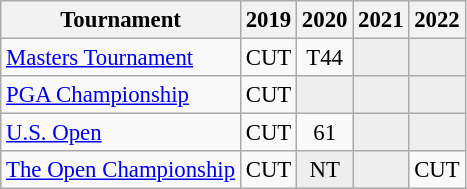<table class="wikitable" style="font-size:95%;text-align:center;">
<tr>
<th>Tournament</th>
<th>2019</th>
<th>2020</th>
<th>2021</th>
<th>2022</th>
</tr>
<tr>
<td align=left><a href='#'>Masters Tournament</a></td>
<td>CUT</td>
<td>T44</td>
<td style="background:#eeeeee;"></td>
<td style="background:#eeeeee;"></td>
</tr>
<tr>
<td align=left><a href='#'>PGA Championship</a></td>
<td>CUT</td>
<td style="background:#eeeeee;"></td>
<td style="background:#eeeeee;"></td>
<td style="background:#eeeeee;"></td>
</tr>
<tr>
<td align=left><a href='#'>U.S. Open</a></td>
<td>CUT</td>
<td>61</td>
<td style="background:#eeeeee;"></td>
<td style="background:#eeeeee;"></td>
</tr>
<tr>
<td align=left><a href='#'>The Open Championship</a></td>
<td>CUT</td>
<td style="background:#eeeeee;">NT</td>
<td style="background:#eeeeee;"></td>
<td>CUT</td>
</tr>
</table>
